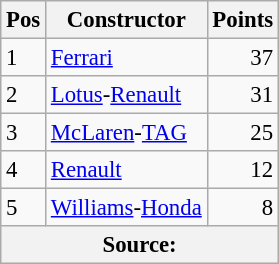<table class="wikitable" style="font-size: 95%;">
<tr>
<th>Pos</th>
<th>Constructor</th>
<th>Points</th>
</tr>
<tr>
<td>1</td>
<td> <a href='#'>Ferrari</a></td>
<td align="right">37</td>
</tr>
<tr>
<td>2</td>
<td> <a href='#'>Lotus</a>-<a href='#'>Renault</a></td>
<td align="right">31</td>
</tr>
<tr>
<td>3</td>
<td> <a href='#'>McLaren</a>-<a href='#'>TAG</a></td>
<td align="right">25</td>
</tr>
<tr>
<td>4</td>
<td> <a href='#'>Renault</a></td>
<td align="right">12</td>
</tr>
<tr>
<td>5</td>
<td> <a href='#'>Williams</a>-<a href='#'>Honda</a></td>
<td align="right">8</td>
</tr>
<tr>
<th colspan=4>Source: </th>
</tr>
</table>
